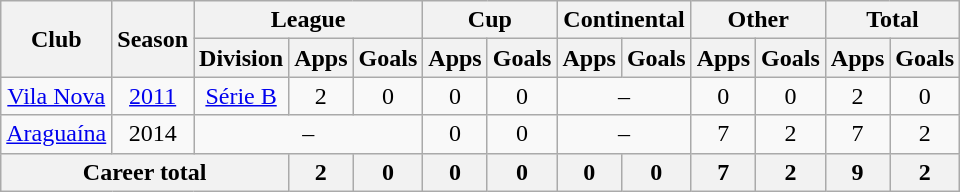<table class="wikitable" style="text-align: center">
<tr>
<th rowspan="2">Club</th>
<th rowspan="2">Season</th>
<th colspan="3">League</th>
<th colspan="2">Cup</th>
<th colspan="2">Continental</th>
<th colspan="2">Other</th>
<th colspan="2">Total</th>
</tr>
<tr>
<th>Division</th>
<th>Apps</th>
<th>Goals</th>
<th>Apps</th>
<th>Goals</th>
<th>Apps</th>
<th>Goals</th>
<th>Apps</th>
<th>Goals</th>
<th>Apps</th>
<th>Goals</th>
</tr>
<tr>
<td><a href='#'>Vila Nova</a></td>
<td><a href='#'>2011</a></td>
<td><a href='#'>Série B</a></td>
<td>2</td>
<td>0</td>
<td>0</td>
<td>0</td>
<td colspan="2">–</td>
<td>0</td>
<td>0</td>
<td>2</td>
<td>0</td>
</tr>
<tr>
<td><a href='#'>Araguaína</a></td>
<td>2014</td>
<td colspan="3">–</td>
<td>0</td>
<td>0</td>
<td colspan="2">–</td>
<td>7</td>
<td>2</td>
<td>7</td>
<td>2</td>
</tr>
<tr>
<th colspan="3"><strong>Career total</strong></th>
<th>2</th>
<th>0</th>
<th>0</th>
<th>0</th>
<th>0</th>
<th>0</th>
<th>7</th>
<th>2</th>
<th>9</th>
<th>2</th>
</tr>
</table>
